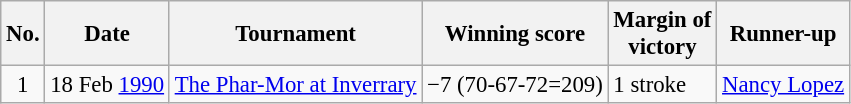<table class="wikitable" style="font-size:95%;">
<tr>
<th>No.</th>
<th>Date</th>
<th>Tournament</th>
<th>Winning score</th>
<th>Margin of<br>victory</th>
<th>Runner-up</th>
</tr>
<tr>
<td align=center>1</td>
<td>18 Feb <a href='#'>1990</a></td>
<td><a href='#'>The Phar-Mor at Inverrary</a></td>
<td>−7 (70-67-72=209)</td>
<td>1 stroke</td>
<td> <a href='#'>Nancy Lopez</a></td>
</tr>
</table>
